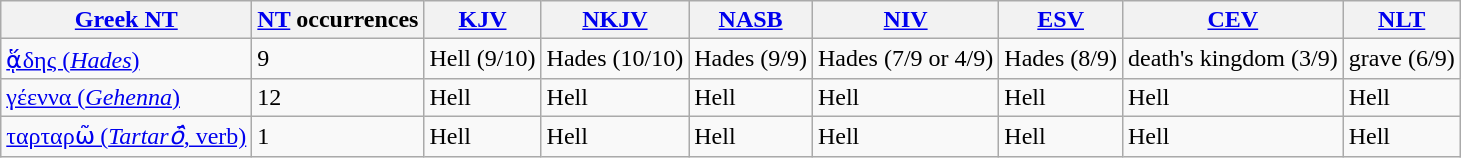<table class="wikitable">
<tr>
<th><a href='#'>Greek NT</a></th>
<th><a href='#'>NT</a> occurrences</th>
<th><a href='#'>KJV</a></th>
<th><a href='#'>NKJV</a></th>
<th><a href='#'>NASB</a></th>
<th><a href='#'>NIV</a></th>
<th><a href='#'>ESV</a></th>
<th><a href='#'>CEV</a></th>
<th><a href='#'>NLT</a></th>
</tr>
<tr>
<td><a href='#'>ᾅδης (<em>Hades</em>)</a></td>
<td>9</td>
<td>Hell (9/10)</td>
<td>Hades (10/10)</td>
<td>Hades (9/9)</td>
<td>Hades (7/9 or 4/9)</td>
<td>Hades (8/9)</td>
<td>death's kingdom (3/9)</td>
<td>grave (6/9)</td>
</tr>
<tr>
<td><a href='#'>γέεννα (<em>Gehenna</em>)</a></td>
<td>12</td>
<td>Hell</td>
<td>Hell</td>
<td>Hell</td>
<td>Hell</td>
<td>Hell</td>
<td>Hell</td>
<td>Hell</td>
</tr>
<tr>
<td><a href='#'>ταρταρῶ (<em>Tartarō̂</em>, verb)</a></td>
<td>1</td>
<td>Hell</td>
<td>Hell</td>
<td>Hell</td>
<td>Hell</td>
<td>Hell</td>
<td>Hell</td>
<td>Hell</td>
</tr>
</table>
